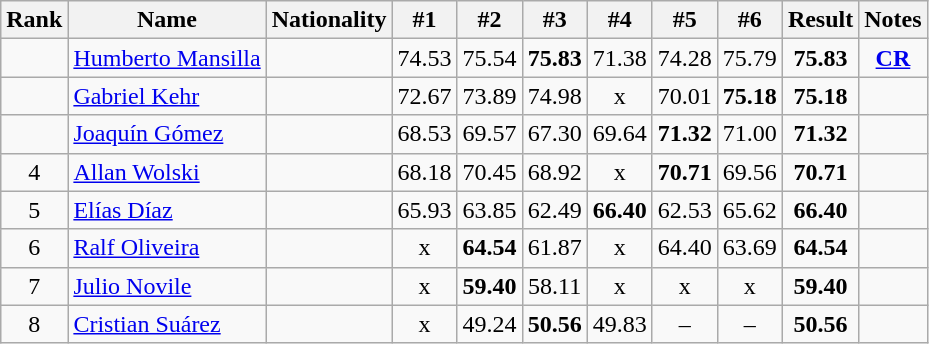<table class="wikitable sortable" style="text-align:center">
<tr>
<th>Rank</th>
<th>Name</th>
<th>Nationality</th>
<th>#1</th>
<th>#2</th>
<th>#3</th>
<th>#4</th>
<th>#5</th>
<th>#6</th>
<th>Result</th>
<th>Notes</th>
</tr>
<tr>
<td></td>
<td align=left><a href='#'>Humberto Mansilla</a></td>
<td align=left></td>
<td>74.53</td>
<td>75.54</td>
<td><strong>75.83</strong></td>
<td>71.38</td>
<td>74.28</td>
<td>75.79</td>
<td><strong>75.83</strong></td>
<td><strong><a href='#'>CR</a></strong></td>
</tr>
<tr>
<td></td>
<td align=left><a href='#'>Gabriel Kehr</a></td>
<td align=left></td>
<td>72.67</td>
<td>73.89</td>
<td>74.98</td>
<td>x</td>
<td>70.01</td>
<td><strong>75.18</strong></td>
<td><strong>75.18</strong></td>
<td></td>
</tr>
<tr>
<td></td>
<td align=left><a href='#'>Joaquín Gómez</a></td>
<td align=left></td>
<td>68.53</td>
<td>69.57</td>
<td>67.30</td>
<td>69.64</td>
<td><strong>71.32</strong></td>
<td>71.00</td>
<td><strong>71.32</strong></td>
<td></td>
</tr>
<tr>
<td>4</td>
<td align=left><a href='#'>Allan Wolski</a></td>
<td align=left></td>
<td>68.18</td>
<td>70.45</td>
<td>68.92</td>
<td>x</td>
<td><strong>70.71</strong></td>
<td>69.56</td>
<td><strong>70.71</strong></td>
<td></td>
</tr>
<tr>
<td>5</td>
<td align=left><a href='#'>Elías Díaz</a></td>
<td align=left></td>
<td>65.93</td>
<td>63.85</td>
<td>62.49</td>
<td><strong>66.40</strong></td>
<td>62.53</td>
<td>65.62</td>
<td><strong>66.40</strong></td>
<td></td>
</tr>
<tr>
<td>6</td>
<td align=left><a href='#'>Ralf Oliveira</a></td>
<td align=left></td>
<td>x</td>
<td><strong>64.54</strong></td>
<td>61.87</td>
<td>x</td>
<td>64.40</td>
<td>63.69</td>
<td><strong>64.54</strong></td>
<td></td>
</tr>
<tr>
<td>7</td>
<td align=left><a href='#'>Julio Novile</a></td>
<td align=left></td>
<td>x</td>
<td><strong>59.40</strong></td>
<td>58.11</td>
<td>x</td>
<td>x</td>
<td>x</td>
<td><strong>59.40</strong></td>
<td></td>
</tr>
<tr>
<td>8</td>
<td align=left><a href='#'>Cristian Suárez</a></td>
<td align=left></td>
<td>x</td>
<td>49.24</td>
<td><strong>50.56</strong></td>
<td>49.83</td>
<td>–</td>
<td>–</td>
<td><strong>50.56</strong></td>
<td></td>
</tr>
</table>
